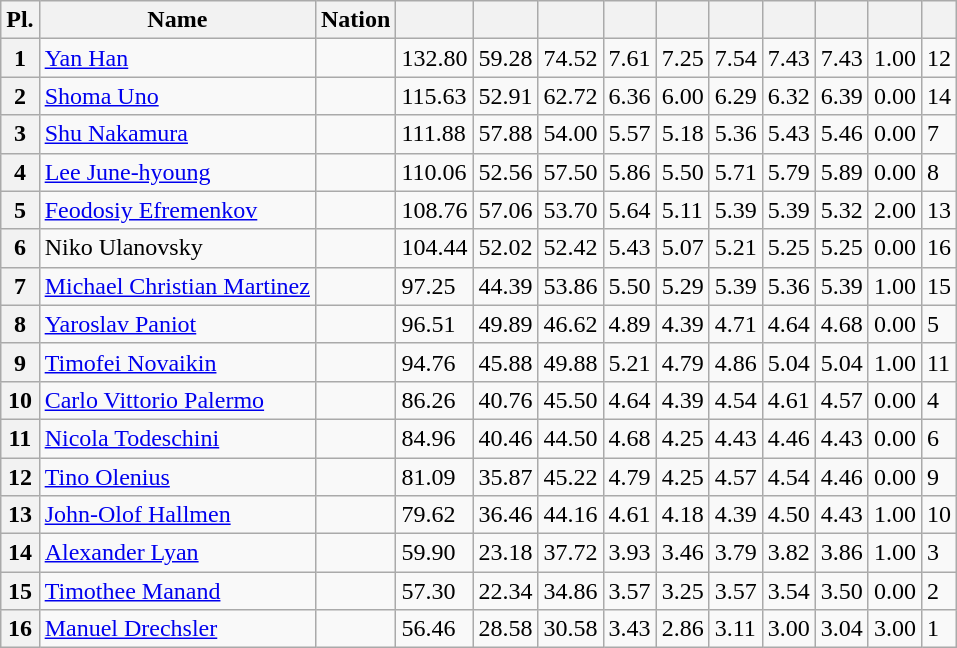<table class="wikitable sortable">
<tr>
<th>Pl.</th>
<th>Name</th>
<th>Nation</th>
<th></th>
<th></th>
<th></th>
<th></th>
<th></th>
<th></th>
<th></th>
<th></th>
<th></th>
<th></th>
</tr>
<tr>
<th>1</th>
<td><a href='#'>Yan Han</a></td>
<td></td>
<td>132.80</td>
<td>59.28</td>
<td>74.52</td>
<td>7.61</td>
<td>7.25</td>
<td>7.54</td>
<td>7.43</td>
<td>7.43</td>
<td>1.00</td>
<td>12</td>
</tr>
<tr>
<th>2</th>
<td><a href='#'>Shoma Uno</a></td>
<td></td>
<td>115.63</td>
<td>52.91</td>
<td>62.72</td>
<td>6.36</td>
<td>6.00</td>
<td>6.29</td>
<td>6.32</td>
<td>6.39</td>
<td>0.00</td>
<td>14</td>
</tr>
<tr>
<th>3</th>
<td><a href='#'>Shu Nakamura</a></td>
<td></td>
<td>111.88</td>
<td>57.88</td>
<td>54.00</td>
<td>5.57</td>
<td>5.18</td>
<td>5.36</td>
<td>5.43</td>
<td>5.46</td>
<td>0.00</td>
<td>7</td>
</tr>
<tr>
<th>4</th>
<td><a href='#'>Lee June-hyoung</a></td>
<td></td>
<td>110.06</td>
<td>52.56</td>
<td>57.50</td>
<td>5.86</td>
<td>5.50</td>
<td>5.71</td>
<td>5.79</td>
<td>5.89</td>
<td>0.00</td>
<td>8</td>
</tr>
<tr>
<th>5</th>
<td><a href='#'>Feodosiy Efremenkov</a></td>
<td></td>
<td>108.76</td>
<td>57.06</td>
<td>53.70</td>
<td>5.64</td>
<td>5.11</td>
<td>5.39</td>
<td>5.39</td>
<td>5.32</td>
<td>2.00</td>
<td>13</td>
</tr>
<tr>
<th>6</th>
<td>Niko Ulanovsky</td>
<td></td>
<td>104.44</td>
<td>52.02</td>
<td>52.42</td>
<td>5.43</td>
<td>5.07</td>
<td>5.21</td>
<td>5.25</td>
<td>5.25</td>
<td>0.00</td>
<td>16</td>
</tr>
<tr>
<th>7</th>
<td><a href='#'>Michael Christian Martinez</a></td>
<td></td>
<td>97.25</td>
<td>44.39</td>
<td>53.86</td>
<td>5.50</td>
<td>5.29</td>
<td>5.39</td>
<td>5.36</td>
<td>5.39</td>
<td>1.00</td>
<td>15</td>
</tr>
<tr>
<th>8</th>
<td><a href='#'>Yaroslav Paniot</a></td>
<td></td>
<td>96.51</td>
<td>49.89</td>
<td>46.62</td>
<td>4.89</td>
<td>4.39</td>
<td>4.71</td>
<td>4.64</td>
<td>4.68</td>
<td>0.00</td>
<td>5</td>
</tr>
<tr>
<th>9</th>
<td><a href='#'>Timofei Novaikin</a></td>
<td></td>
<td>94.76</td>
<td>45.88</td>
<td>49.88</td>
<td>5.21</td>
<td>4.79</td>
<td>4.86</td>
<td>5.04</td>
<td>5.04</td>
<td>1.00</td>
<td>11</td>
</tr>
<tr>
<th>10</th>
<td><a href='#'>Carlo Vittorio Palermo</a></td>
<td></td>
<td>86.26</td>
<td>40.76</td>
<td>45.50</td>
<td>4.64</td>
<td>4.39</td>
<td>4.54</td>
<td>4.61</td>
<td>4.57</td>
<td>0.00</td>
<td>4</td>
</tr>
<tr>
<th>11</th>
<td><a href='#'>Nicola Todeschini</a></td>
<td></td>
<td>84.96</td>
<td>40.46</td>
<td>44.50</td>
<td>4.68</td>
<td>4.25</td>
<td>4.43</td>
<td>4.46</td>
<td>4.43</td>
<td>0.00</td>
<td>6</td>
</tr>
<tr>
<th>12</th>
<td><a href='#'>Tino Olenius</a></td>
<td></td>
<td>81.09</td>
<td>35.87</td>
<td>45.22</td>
<td>4.79</td>
<td>4.25</td>
<td>4.57</td>
<td>4.54</td>
<td>4.46</td>
<td>0.00</td>
<td>9</td>
</tr>
<tr>
<th>13</th>
<td><a href='#'>John-Olof Hallmen</a></td>
<td></td>
<td>79.62</td>
<td>36.46</td>
<td>44.16</td>
<td>4.61</td>
<td>4.18</td>
<td>4.39</td>
<td>4.50</td>
<td>4.43</td>
<td>1.00</td>
<td>10</td>
</tr>
<tr>
<th>14</th>
<td><a href='#'>Alexander Lyan</a></td>
<td></td>
<td>59.90</td>
<td>23.18</td>
<td>37.72</td>
<td>3.93</td>
<td>3.46</td>
<td>3.79</td>
<td>3.82</td>
<td>3.86</td>
<td>1.00</td>
<td>3</td>
</tr>
<tr>
<th>15</th>
<td><a href='#'>Timothee Manand</a></td>
<td></td>
<td>57.30</td>
<td>22.34</td>
<td>34.86</td>
<td>3.57</td>
<td>3.25</td>
<td>3.57</td>
<td>3.54</td>
<td>3.50</td>
<td>0.00</td>
<td>2</td>
</tr>
<tr>
<th>16</th>
<td><a href='#'>Manuel Drechsler</a></td>
<td></td>
<td>56.46</td>
<td>28.58</td>
<td>30.58</td>
<td>3.43</td>
<td>2.86</td>
<td>3.11</td>
<td>3.00</td>
<td>3.04</td>
<td>3.00</td>
<td>1</td>
</tr>
</table>
